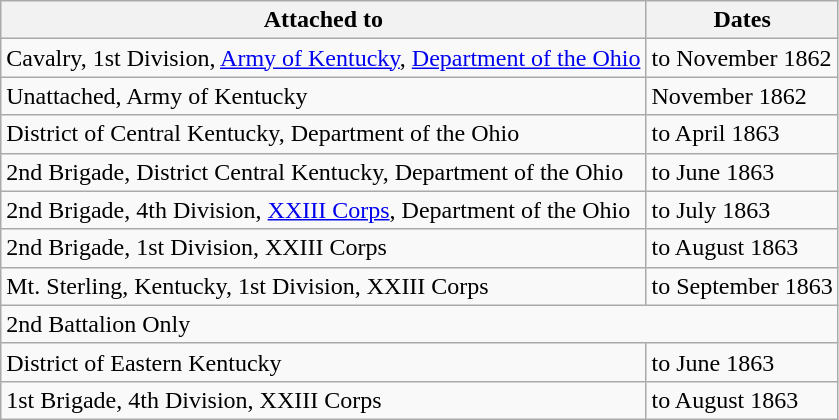<table class = wikitable>
<tr>
<th>Attached to</th>
<th>Dates</th>
</tr>
<tr>
<td>Cavalry, 1st Division, <a href='#'>Army of Kentucky</a>, <a href='#'>Department of the Ohio</a></td>
<td>to November 1862</td>
</tr>
<tr>
<td>Unattached, Army of Kentucky</td>
<td>November 1862</td>
</tr>
<tr>
<td>District of Central Kentucky, Department of the Ohio</td>
<td>to April 1863</td>
</tr>
<tr>
<td>2nd Brigade, District Central Kentucky, Department of the Ohio</td>
<td>to June 1863</td>
</tr>
<tr>
<td>2nd Brigade, 4th Division, <a href='#'>XXIII Corps</a>, Department of the Ohio</td>
<td>to July 1863</td>
</tr>
<tr>
<td>2nd Brigade, 1st Division, XXIII Corps</td>
<td>to August 1863</td>
</tr>
<tr>
<td>Mt. Sterling, Kentucky, 1st Division, XXIII Corps</td>
<td>to September 1863</td>
</tr>
<tr>
<td colspan =2>2nd Battalion Only</td>
</tr>
<tr>
<td>District of Eastern Kentucky</td>
<td>to June 1863</td>
</tr>
<tr>
<td>1st Brigade, 4th Division, XXIII Corps</td>
<td>to August 1863</td>
</tr>
</table>
